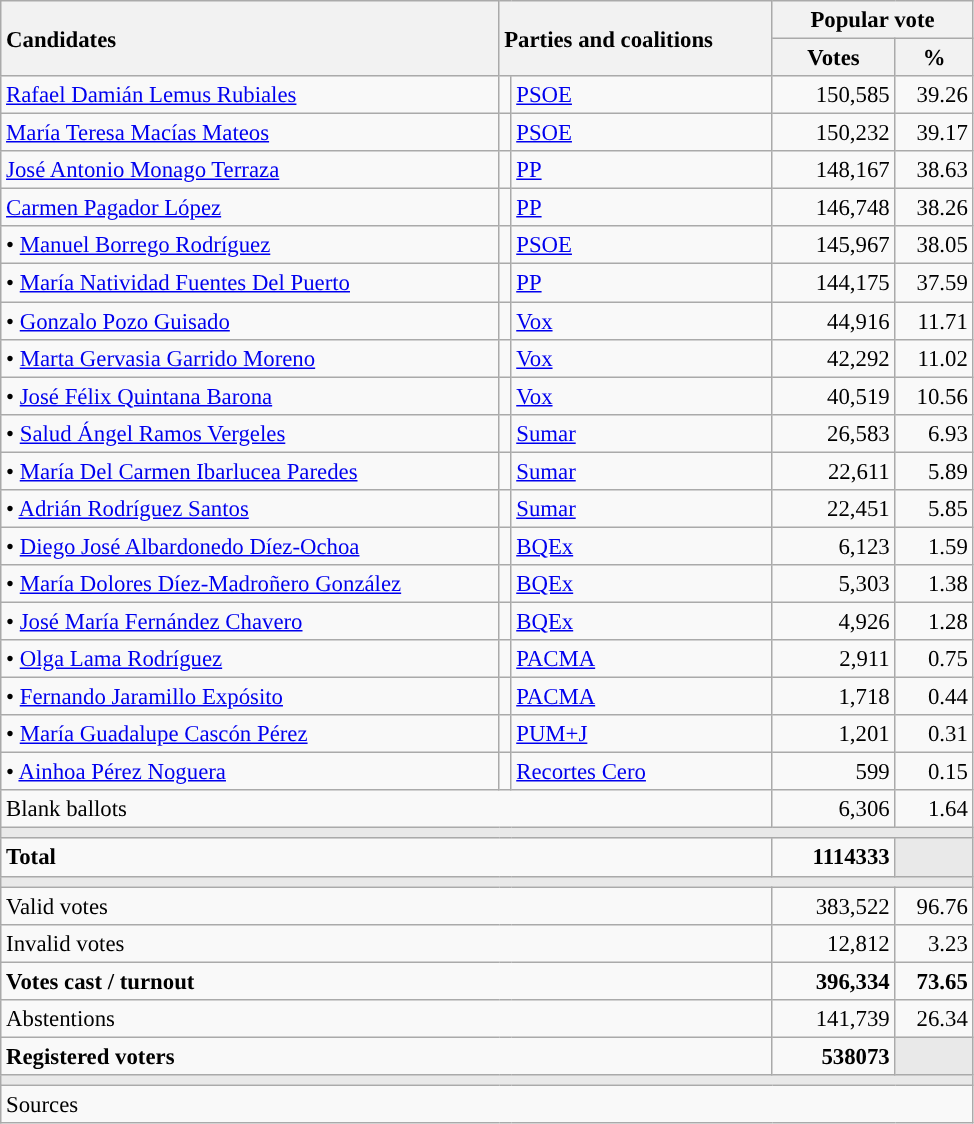<table class="wikitable" style="text-align:right; font-size:95%;">
<tr>
<th style="text-align:left;" rowspan="2" width="325">Candidates</th>
<th style="text-align:left;" rowspan="2" colspan="2" width="175">Parties and coalitions</th>
<th colspan="2">Popular vote</th>
</tr>
<tr>
<th width="75">Votes</th>
<th width="45">%</th>
</tr>
<tr>
<td align="left"> <a href='#'>Rafael Damián Lemus Rubiales</a></td>
<td width="1" style="color:inherit;background:"></td>
<td align="left"><a href='#'>PSOE</a></td>
<td>150,585</td>
<td>39.26</td>
</tr>
<tr>
<td align="left"> <a href='#'>María Teresa Macías Mateos</a></td>
<td width="1" style="color:inherit;background:"></td>
<td align="left"><a href='#'>PSOE</a></td>
<td>150,232</td>
<td>39.17</td>
</tr>
<tr>
<td align="left"> <a href='#'>José Antonio Monago Terraza</a></td>
<td width="1" style="color:inherit;background:"></td>
<td align="left"><a href='#'>PP</a></td>
<td>148,167</td>
<td>38.63</td>
</tr>
<tr>
<td align="left"> <a href='#'>Carmen Pagador López</a></td>
<td width="1" style="color:inherit;background:"></td>
<td align="left"><a href='#'>PP</a></td>
<td>146,748</td>
<td>38.26</td>
</tr>
<tr>
<td align="left">• <a href='#'>Manuel Borrego Rodríguez</a></td>
<td width="1" style="color:inherit;background:"></td>
<td align="left"><a href='#'>PSOE</a></td>
<td>145,967</td>
<td>38.05</td>
</tr>
<tr>
<td align="left">• <a href='#'>María Natividad Fuentes Del Puerto</a></td>
<td width="1" style="color:inherit;background:"></td>
<td align="left"><a href='#'>PP</a></td>
<td>144,175</td>
<td>37.59</td>
</tr>
<tr>
<td align="left">• <a href='#'>Gonzalo Pozo Guisado</a></td>
<td width="1" style="color:inherit;background:"></td>
<td align="left"><a href='#'>Vox</a></td>
<td>44,916</td>
<td>11.71</td>
</tr>
<tr>
<td align="left">• <a href='#'>Marta Gervasia Garrido Moreno</a></td>
<td width="1" style="color:inherit;background:"></td>
<td align="left"><a href='#'>Vox</a></td>
<td>42,292</td>
<td>11.02</td>
</tr>
<tr>
<td align="left">• <a href='#'>José Félix Quintana Barona</a></td>
<td width="1" style="color:inherit;background:"></td>
<td align="left"><a href='#'>Vox</a></td>
<td>40,519</td>
<td>10.56</td>
</tr>
<tr>
<td align="left">• <a href='#'>Salud Ángel Ramos Vergeles</a></td>
<td width="1" style="color:inherit;background:"></td>
<td align="left"><a href='#'>Sumar</a></td>
<td>26,583</td>
<td>6.93</td>
</tr>
<tr>
<td align="left">• <a href='#'>María Del Carmen Ibarlucea Paredes</a></td>
<td width="1" style="color:inherit;background:"></td>
<td align="left"><a href='#'>Sumar</a></td>
<td>22,611</td>
<td>5.89</td>
</tr>
<tr>
<td align="left">• <a href='#'>Adrián Rodríguez Santos</a></td>
<td width="1" style="color:inherit;background:"></td>
<td align="left"><a href='#'>Sumar</a></td>
<td>22,451</td>
<td>5.85</td>
</tr>
<tr>
<td align="left">• <a href='#'>Diego José Albardonedo Díez-Ochoa</a></td>
<td width="1" style="color:inherit;background:"></td>
<td align="left"><a href='#'>BQEx</a></td>
<td>6,123</td>
<td>1.59</td>
</tr>
<tr>
<td align="left">• <a href='#'>María Dolores Díez-Madroñero González</a></td>
<td width="1" style="color:inherit;background:"></td>
<td align="left"><a href='#'>BQEx</a></td>
<td>5,303</td>
<td>1.38</td>
</tr>
<tr>
<td align="left">• <a href='#'>José María Fernández Chavero</a></td>
<td width="1" style="color:inherit;background:"></td>
<td align="left"><a href='#'>BQEx</a></td>
<td>4,926</td>
<td>1.28</td>
</tr>
<tr>
<td align="left">• <a href='#'>Olga Lama Rodríguez</a></td>
<td width="1" style="color:inherit;background:"></td>
<td align="left"><a href='#'>PACMA</a></td>
<td>2,911</td>
<td>0.75</td>
</tr>
<tr>
<td align="left">• <a href='#'>Fernando Jaramillo Expósito</a></td>
<td width="1" style="color:inherit;background:"></td>
<td align="left"><a href='#'>PACMA</a></td>
<td>1,718</td>
<td>0.44</td>
</tr>
<tr>
<td align="left">• <a href='#'>María Guadalupe Cascón Pérez</a></td>
<td width="1" style="color:inherit;background:"></td>
<td align="left"><a href='#'>PUM+J</a></td>
<td>1,201</td>
<td>0.31</td>
</tr>
<tr>
<td align="left">• <a href='#'>Ainhoa Pérez Noguera</a></td>
<td width="1" style="color:inherit;background:"></td>
<td align="left"><a href='#'>Recortes Cero</a></td>
<td>599</td>
<td>0.15</td>
</tr>
<tr>
<td align="left" colspan="3">Blank ballots</td>
<td>6,306</td>
<td>1.64</td>
</tr>
<tr>
<td colspan="5" bgcolor="#E9E9E9"></td>
</tr>
<tr style="font-weight:bold;">
<td align="left" colspan="3">Total</td>
<td>1114333</td>
<td bgcolor="#E9E9E9"></td>
</tr>
<tr>
<td colspan="5" bgcolor="#E9E9E9"></td>
</tr>
<tr>
<td align="left" colspan="3">Valid votes</td>
<td>383,522</td>
<td>96.76</td>
</tr>
<tr>
<td align="left" colspan="3">Invalid votes</td>
<td>12,812</td>
<td>3.23</td>
</tr>
<tr style="font-weight:bold;">
<td align="left" colspan="3">Votes cast / turnout</td>
<td>396,334</td>
<td>73.65</td>
</tr>
<tr>
<td align="left" colspan="3">Abstentions</td>
<td>141,739</td>
<td>26.34</td>
</tr>
<tr style="font-weight:bold;">
<td align="left" colspan="3">Registered voters</td>
<td>538073</td>
<td bgcolor="#E9E9E9"></td>
</tr>
<tr>
<td colspan="5" bgcolor="#E9E9E9"></td>
</tr>
<tr>
<td align="left" colspan="5">Sources</td>
</tr>
</table>
